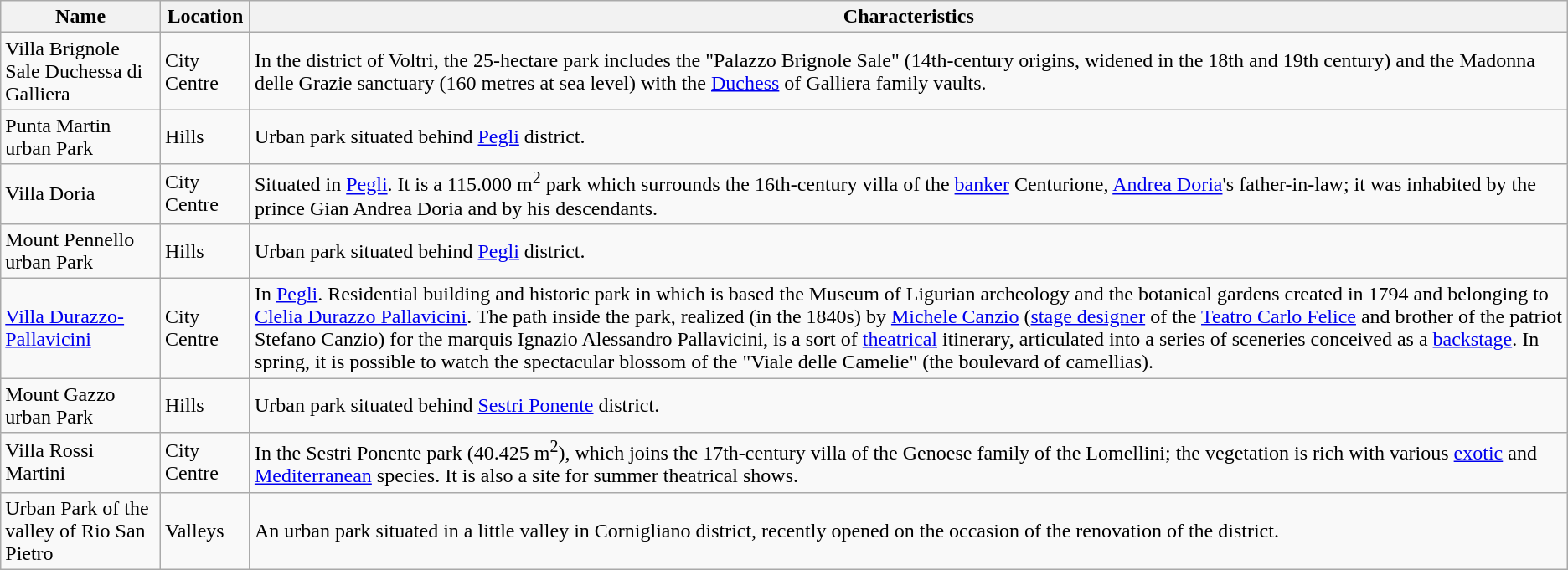<table class="wikitable">
<tr>
<th>Name</th>
<th>Location</th>
<th>Characteristics</th>
</tr>
<tr>
<td>Villa Brignole Sale Duchessa di Galliera</td>
<td>City Centre</td>
<td>In the district of Voltri, the 25-hectare park includes the "Palazzo Brignole Sale" (14th-century origins, widened in the 18th and 19th century) and the Madonna delle Grazie sanctuary (160 metres at sea level) with the <a href='#'>Duchess</a> of Galliera family vaults.</td>
</tr>
<tr>
<td>Punta Martin urban Park</td>
<td>Hills</td>
<td>Urban park situated behind <a href='#'>Pegli</a> district.</td>
</tr>
<tr>
<td>Villa Doria</td>
<td>City Centre</td>
<td>Situated in <a href='#'>Pegli</a>. It is a 115.000 m<sup>2</sup> park which surrounds the 16th-century villa of the <a href='#'>banker</a> Centurione, <a href='#'>Andrea Doria</a>'s father-in-law; it was inhabited by the prince Gian Andrea Doria and by his descendants.</td>
</tr>
<tr>
<td>Mount Pennello urban Park</td>
<td>Hills</td>
<td>Urban park situated behind <a href='#'>Pegli</a> district.</td>
</tr>
<tr>
<td><a href='#'>Villa Durazzo-Pallavicini</a></td>
<td>City Centre</td>
<td>In <a href='#'>Pegli</a>. Residential building and historic park in which is based the Museum of Ligurian archeology and the botanical gardens created in 1794 and belonging to <a href='#'>Clelia Durazzo Pallavicini</a>. The path inside the park, realized (in the 1840s) by <a href='#'>Michele Canzio</a> (<a href='#'>stage designer</a> of the <a href='#'>Teatro Carlo Felice</a> and brother of the patriot Stefano Canzio) for the marquis Ignazio Alessandro Pallavicini, is a sort of <a href='#'>theatrical</a> itinerary, articulated into a series of sceneries conceived as a <a href='#'>backstage</a>. In spring, it is possible to watch the spectacular blossom of the "Viale delle Camelie" (the boulevard of camellias).</td>
</tr>
<tr>
<td>Mount Gazzo urban Park</td>
<td>Hills</td>
<td>Urban park situated behind <a href='#'>Sestri Ponente</a> district.</td>
</tr>
<tr>
<td>Villa Rossi Martini</td>
<td>City Centre</td>
<td>In the Sestri Ponente park (40.425 m<sup>2</sup>), which joins the 17th-century villa of the Genoese family of the Lomellini; the vegetation is rich with various <a href='#'>exotic</a> and <a href='#'>Mediterranean</a> species. It is also a site for summer theatrical shows.</td>
</tr>
<tr>
<td>Urban Park of the valley of Rio San Pietro</td>
<td>Valleys</td>
<td>An urban park situated in a little valley in Cornigliano district, recently opened on the occasion of the renovation of the district.</td>
</tr>
</table>
